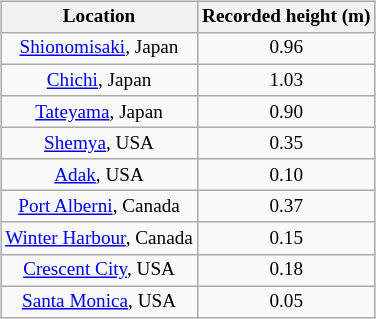<table class="wikitable" style="float: right; text-align: center; font-size:80%;">
<tr>
<th>Location</th>
<th>Recorded height (m)</th>
</tr>
<tr>
<td><a href='#'>Shionomisaki</a>, Japan</td>
<td>0.96</td>
</tr>
<tr>
<td><a href='#'>Chichi</a>, Japan</td>
<td>1.03</td>
</tr>
<tr>
<td><a href='#'>Tateyama</a>, Japan</td>
<td>0.90</td>
</tr>
<tr>
<td><a href='#'>Shemya</a>, USA</td>
<td>0.35</td>
</tr>
<tr>
<td><a href='#'>Adak</a>, USA</td>
<td>0.10</td>
</tr>
<tr>
<td><a href='#'>Port Alberni</a>, Canada</td>
<td>0.37</td>
</tr>
<tr>
<td><a href='#'>Winter Harbour</a>, Canada</td>
<td>0.15</td>
</tr>
<tr>
<td><a href='#'>Crescent City</a>, USA</td>
<td>0.18</td>
</tr>
<tr>
<td><a href='#'>Santa Monica</a>, USA</td>
<td>0.05</td>
</tr>
</table>
